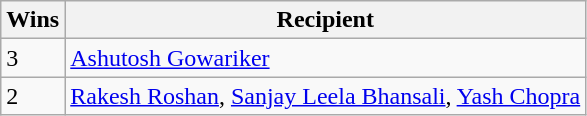<table class="wikitable">
<tr>
<th>Wins</th>
<th>Recipient</th>
</tr>
<tr>
<td>3</td>
<td><a href='#'>Ashutosh Gowariker</a></td>
</tr>
<tr>
<td>2</td>
<td><a href='#'>Rakesh Roshan</a>, <a href='#'>Sanjay Leela Bhansali</a>, <a href='#'>Yash Chopra</a></td>
</tr>
</table>
